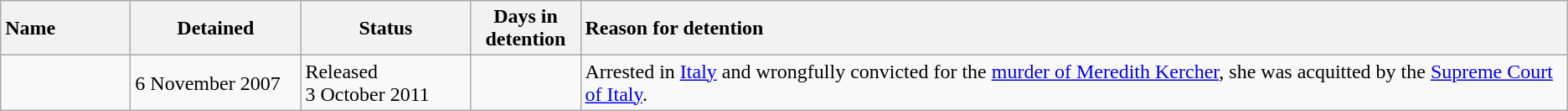<table class="wikitable defaultleft col2center col3center col4center col5left sortable">
<tr>
<th style="text-align: left; width: 6em;">Name</th>
<th style="width: 8em;">Detained</th>
<th style="width: 8em;">Status</th>
<th style="width: 5em;">Days in detention</th>
<th class="unsortable" style="text-align: left;">Reason for detention</th>
</tr>
<tr>
<td></td>
<td>6 November 2007</td>
<td>Released <br>3 October 2011</td>
<td></td>
<td>Arrested in <a href='#'>Italy</a> and wrongfully convicted for the <a href='#'>murder of Meredith Kercher</a>, she was acquitted by the <a href='#'>Supreme Court of Italy</a>.</td>
</tr>
</table>
